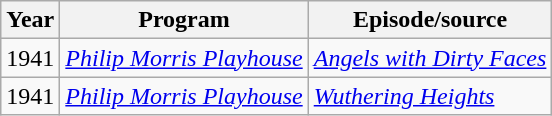<table class="wikitable">
<tr>
<th>Year</th>
<th>Program</th>
<th>Episode/source</th>
</tr>
<tr>
<td>1941</td>
<td><em><a href='#'>Philip Morris Playhouse</a></em></td>
<td><em><a href='#'>Angels with Dirty Faces</a></em></td>
</tr>
<tr>
<td>1941</td>
<td><em><a href='#'>Philip Morris Playhouse</a></em></td>
<td><em><a href='#'>Wuthering Heights</a></em></td>
</tr>
</table>
